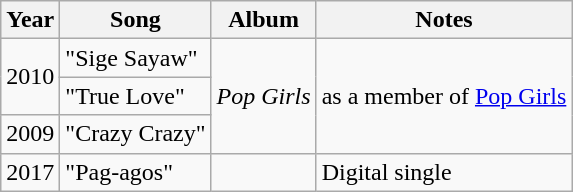<table class="wikitable">
<tr>
<th>Year</th>
<th>Song</th>
<th>Album</th>
<th>Notes</th>
</tr>
<tr>
<td rowspan=2>2010</td>
<td>"Sige Sayaw"</td>
<td rowspan="3"><em>Pop Girls</em></td>
<td rowspan="3">as a member of <a href='#'>Pop Girls</a></td>
</tr>
<tr>
<td>"True Love"</td>
</tr>
<tr>
<td>2009</td>
<td>"Crazy Crazy"</td>
</tr>
<tr>
<td>2017</td>
<td>"Pag-agos"</td>
<td></td>
<td>Digital single</td>
</tr>
</table>
